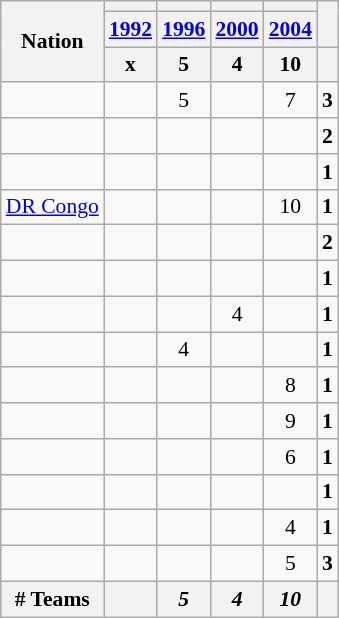<table class="wikitable plainrowheaders sortable" style="text-align:center; font-size:90%">
<tr>
<th scope="col" rowspan="3" class="unsortable">Nation</th>
<th colspan="1"></th>
<th colspan="1"></th>
<th colspan="1"></th>
<th colspan="1"></th>
<th scope="col" rowspan="2"></th>
</tr>
<tr>
<th colspan="1"><a href='#'>1992</a></th>
<th colspan="1"><a href='#'>1996</a></th>
<th colspan="1"><a href='#'>2000</a></th>
<th colspan="1"><a href='#'>2004</a></th>
</tr>
<tr>
<th scope="col" rowspan="1">x</th>
<th scope="col" rowspan="1">5</th>
<th scope="col" rowspan="1">4</th>
<th scope="col" rowspan="1">10</th>
<th scope="col" rowspan="1"></th>
</tr>
<tr>
<td align=left></td>
<td data-sort-value="92"></td>
<td>5</td>
<td data-sort-value="3"></td>
<td>7</td>
<td><strong>3</strong></td>
</tr>
<tr>
<td align=left></td>
<td data-sort-value="1"></td>
<td data-sort-value="92"></td>
<td data-sort-value="96"></td>
<td data-sort-value="3"></td>
<td><strong>2</strong></td>
</tr>
<tr>
<td align=left></td>
<td data-sort-value="92"></td>
<td data-sort-value="96"></td>
<td data-sort-value="2000"></td>
<td data-sort-value="2"></td>
<td><strong>1</strong></td>
</tr>
<tr>
<td align=left> <a href='#'>DR Congo</a></td>
<td data-sort-value="92"></td>
<td data-sort-value="96"></td>
<td data-sort-value="2000"></td>
<td>10</td>
<td><strong>1</strong></td>
</tr>
<tr>
<td align=left></td>
<td data-sort-value="92"></td>
<td data-sort-value="1"></td>
<td data-sort-value="1"></td>
<td data-sort-value="2004"></td>
<td><strong>2</strong></td>
</tr>
<tr>
<td align=left></td>
<td data-sort-value="92"></td>
<td data-sort-value="3"></td>
<td data-sort-value="2000"></td>
<td data-sort-value="2004"></td>
<td><strong>1</strong></td>
</tr>
<tr>
<td align=left></td>
<td data-sort-value="92"></td>
<td data-sort-value="96"></td>
<td>4</td>
<td data-sort-value="2004"></td>
<td><strong>1</strong></td>
</tr>
<tr>
<td align=left></td>
<td data-sort-value="92"></td>
<td>4</td>
<td data-sort-value="2000"></td>
<td data-sort-value="2004"></td>
<td><strong>1</strong></td>
</tr>
<tr>
<td align=left></td>
<td data-sort-value="92"></td>
<td data-sort-value="96"></td>
<td data-sort-value="2000"></td>
<td>8</td>
<td><strong>1</strong></td>
</tr>
<tr>
<td align=left></td>
<td data-sort-value="92"></td>
<td data-sort-value="96"></td>
<td data-sort-value="2000"></td>
<td>9</td>
<td><strong>1</strong></td>
</tr>
<tr>
<td align=left></td>
<td data-sort-value="92"></td>
<td data-sort-value="96"></td>
<td data-sort-value="2000"></td>
<td>6</td>
<td><strong>1</strong></td>
</tr>
<tr>
<td align=left></td>
<td data-sort-value="92"></td>
<td data-sort-value="96"></td>
<td data-sort-value="2000"></td>
<td data-sort-value="1"></td>
<td><strong>1</strong></td>
</tr>
<tr>
<td align=left></td>
<td data-sort-value="92"></td>
<td data-sort-value="96"></td>
<td data-sort-value="2000"></td>
<td>4</td>
<td><strong>1</strong></td>
</tr>
<tr>
<td align=left></td>
<td data-sort-value="92"></td>
<td data-sort-value="2"></td>
<td data-sort-value="2"></td>
<td>5</td>
<td><strong>3</strong></td>
</tr>
<tr>
<th># Teams</th>
<th></th>
<th><strong><em>5</em></strong></th>
<th><strong><em>4</em></strong></th>
<th><strong><em>10</em></strong></th>
<th></th>
</tr>
</table>
